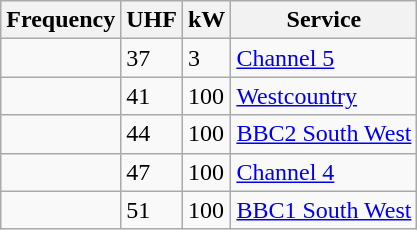<table class="wikitable sortable">
<tr>
<th>Frequency</th>
<th>UHF</th>
<th>kW</th>
<th>Service</th>
</tr>
<tr>
<td></td>
<td>37</td>
<td>3</td>
<td><a href='#'>Channel 5</a></td>
</tr>
<tr>
<td></td>
<td>41</td>
<td>100</td>
<td><a href='#'>Westcountry</a></td>
</tr>
<tr>
<td></td>
<td>44</td>
<td>100</td>
<td><a href='#'>BBC2 South West</a></td>
</tr>
<tr>
<td></td>
<td>47</td>
<td>100</td>
<td><a href='#'>Channel 4</a></td>
</tr>
<tr>
<td></td>
<td>51</td>
<td>100</td>
<td><a href='#'>BBC1 South West</a></td>
</tr>
</table>
